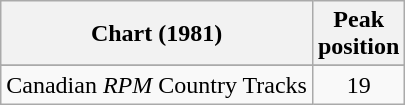<table class="wikitable sortable">
<tr>
<th align="left">Chart (1981)</th>
<th align="center">Peak<br>position</th>
</tr>
<tr>
</tr>
<tr>
</tr>
<tr>
<td align="left">Canadian <em>RPM</em> Country Tracks</td>
<td align="center">19</td>
</tr>
</table>
